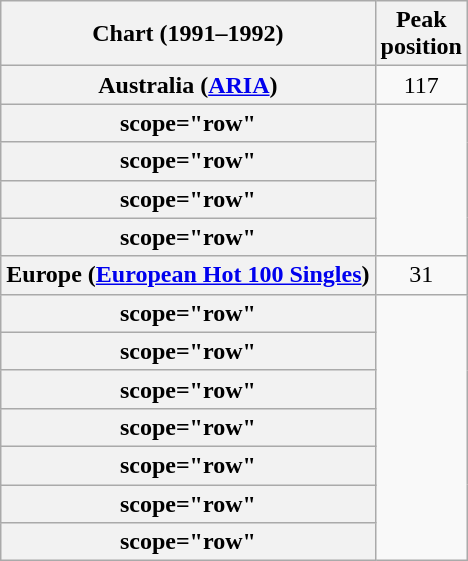<table class="wikitable plainrowheaders sortable" style="text-align:center">
<tr>
<th>Chart (1991–1992)</th>
<th>Peak<br>position</th>
</tr>
<tr>
<th scope="row">Australia (<a href='#'>ARIA</a>)</th>
<td>117</td>
</tr>
<tr>
<th>scope="row" </th>
</tr>
<tr>
<th>scope="row" </th>
</tr>
<tr>
<th>scope="row" </th>
</tr>
<tr>
<th>scope="row" </th>
</tr>
<tr>
<th scope="row">Europe (<a href='#'>European Hot 100 Singles</a>)</th>
<td>31</td>
</tr>
<tr>
<th>scope="row" </th>
</tr>
<tr>
<th>scope="row" </th>
</tr>
<tr>
<th>scope="row" </th>
</tr>
<tr>
<th>scope="row" </th>
</tr>
<tr>
<th>scope="row" </th>
</tr>
<tr>
<th>scope="row" </th>
</tr>
<tr>
<th>scope="row" </th>
</tr>
</table>
